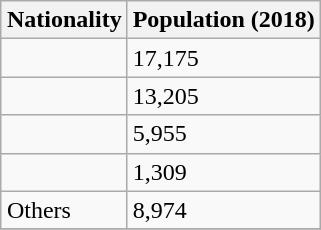<table class="wikitable" style="float:right; max-width:22em;">
<tr>
<th>Nationality</th>
<th>Population (2018)</th>
</tr>
<tr>
<td></td>
<td>17,175</td>
</tr>
<tr>
<td></td>
<td>13,205</td>
</tr>
<tr>
<td></td>
<td>5,955</td>
</tr>
<tr>
<td></td>
<td>1,309</td>
</tr>
<tr>
<td>Others</td>
<td>8,974</td>
</tr>
<tr>
</tr>
</table>
